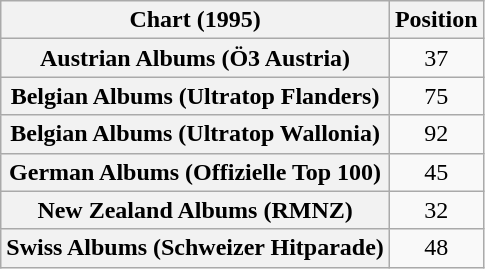<table class="wikitable sortable plainrowheaders" style="text-align:center">
<tr>
<th scope="col">Chart (1995)</th>
<th scope="col">Position</th>
</tr>
<tr>
<th scope="row">Austrian Albums (Ö3 Austria)</th>
<td>37</td>
</tr>
<tr>
<th scope="row">Belgian Albums (Ultratop Flanders)</th>
<td>75</td>
</tr>
<tr>
<th scope="row">Belgian Albums (Ultratop Wallonia)</th>
<td>92</td>
</tr>
<tr>
<th scope="row">German Albums (Offizielle Top 100)</th>
<td>45</td>
</tr>
<tr>
<th scope="row">New Zealand Albums (RMNZ)</th>
<td>32</td>
</tr>
<tr>
<th scope="row">Swiss Albums (Schweizer Hitparade)</th>
<td>48</td>
</tr>
</table>
